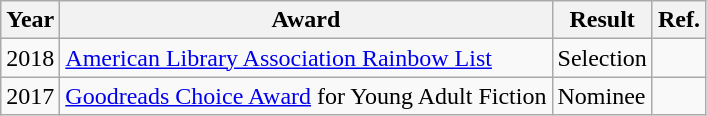<table class="wikitable">
<tr>
<th>Year</th>
<th>Award</th>
<th>Result</th>
<th>Ref.</th>
</tr>
<tr>
<td>2018</td>
<td><a href='#'>American Library Association Rainbow List</a></td>
<td>Selection</td>
<td></td>
</tr>
<tr>
<td>2017</td>
<td><a href='#'>Goodreads Choice Award</a> for Young Adult Fiction</td>
<td>Nominee</td>
<td></td>
</tr>
</table>
